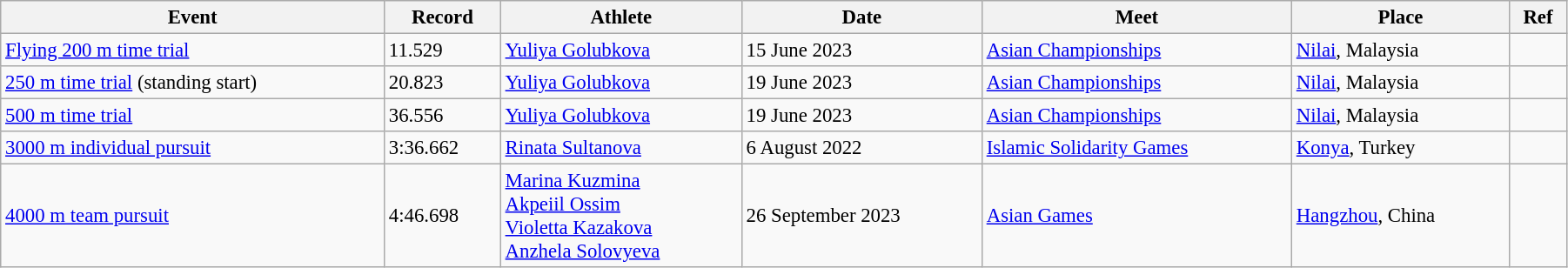<table class="wikitable" style="font-size:95%; width: 95%;">
<tr>
<th>Event</th>
<th>Record</th>
<th>Athlete</th>
<th>Date</th>
<th>Meet</th>
<th>Place</th>
<th>Ref</th>
</tr>
<tr>
<td><a href='#'>Flying 200 m time trial</a></td>
<td>11.529</td>
<td><a href='#'>Yuliya Golubkova</a></td>
<td>15 June 2023</td>
<td><a href='#'>Asian Championships</a></td>
<td><a href='#'>Nilai</a>, Malaysia</td>
<td></td>
</tr>
<tr>
<td><a href='#'>250 m time trial</a> (standing start)</td>
<td>20.823</td>
<td><a href='#'>Yuliya Golubkova</a></td>
<td>19 June 2023</td>
<td><a href='#'>Asian Championships</a></td>
<td><a href='#'>Nilai</a>, Malaysia</td>
<td></td>
</tr>
<tr>
<td><a href='#'>500 m time trial</a></td>
<td>36.556</td>
<td><a href='#'>Yuliya Golubkova</a></td>
<td>19 June 2023</td>
<td><a href='#'>Asian Championships</a></td>
<td><a href='#'>Nilai</a>, Malaysia</td>
<td></td>
</tr>
<tr>
<td><a href='#'>3000 m individual pursuit</a></td>
<td>3:36.662</td>
<td><a href='#'>Rinata Sultanova</a></td>
<td>6 August 2022</td>
<td><a href='#'>Islamic Solidarity Games</a></td>
<td><a href='#'>Konya</a>, Turkey</td>
<td></td>
</tr>
<tr>
<td><a href='#'>4000 m team pursuit</a></td>
<td>4:46.698</td>
<td><a href='#'>Marina Kuzmina</a><br><a href='#'>Akpeiil Ossim</a><br><a href='#'>Violetta Kazakova</a><br><a href='#'>Anzhela Solovyeva</a></td>
<td>26 September 2023</td>
<td><a href='#'>Asian Games</a></td>
<td><a href='#'>Hangzhou</a>, China</td>
<td></td>
</tr>
</table>
